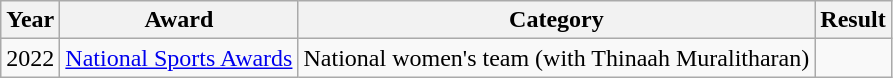<table class="wikitable">
<tr>
<th>Year</th>
<th>Award</th>
<th>Category</th>
<th>Result</th>
</tr>
<tr>
<td>2022</td>
<td><a href='#'>National Sports Awards</a></td>
<td>National women's team (with Thinaah Muralitharan)</td>
<td></td>
</tr>
</table>
